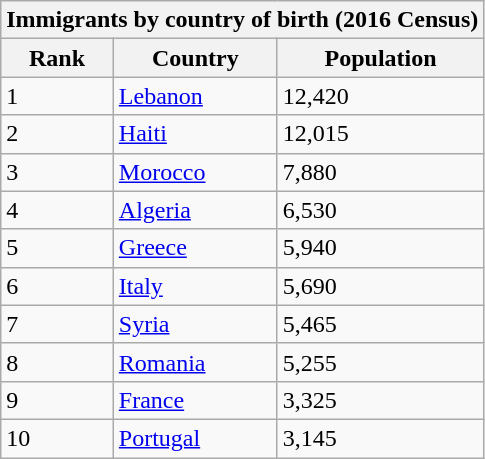<table class="wikitable">
<tr>
<th colspan="4">Immigrants by country of birth (2016 Census)</th>
</tr>
<tr>
<th>Rank</th>
<th>Country</th>
<th>Population</th>
</tr>
<tr>
<td>1</td>
<td><a href='#'>Lebanon</a></td>
<td>12,420</td>
</tr>
<tr>
<td>2</td>
<td><a href='#'>Haiti</a></td>
<td>12,015</td>
</tr>
<tr>
<td>3</td>
<td><a href='#'>Morocco</a></td>
<td>7,880</td>
</tr>
<tr>
<td>4</td>
<td><a href='#'>Algeria</a></td>
<td>6,530</td>
</tr>
<tr>
<td>5</td>
<td><a href='#'>Greece</a></td>
<td>5,940</td>
</tr>
<tr>
<td>6</td>
<td><a href='#'>Italy</a></td>
<td>5,690</td>
</tr>
<tr>
<td>7</td>
<td><a href='#'>Syria</a></td>
<td>5,465</td>
</tr>
<tr>
<td>8</td>
<td><a href='#'>Romania</a></td>
<td>5,255</td>
</tr>
<tr>
<td>9</td>
<td><a href='#'>France</a></td>
<td>3,325</td>
</tr>
<tr>
<td>10</td>
<td><a href='#'>Portugal</a></td>
<td>3,145</td>
</tr>
</table>
